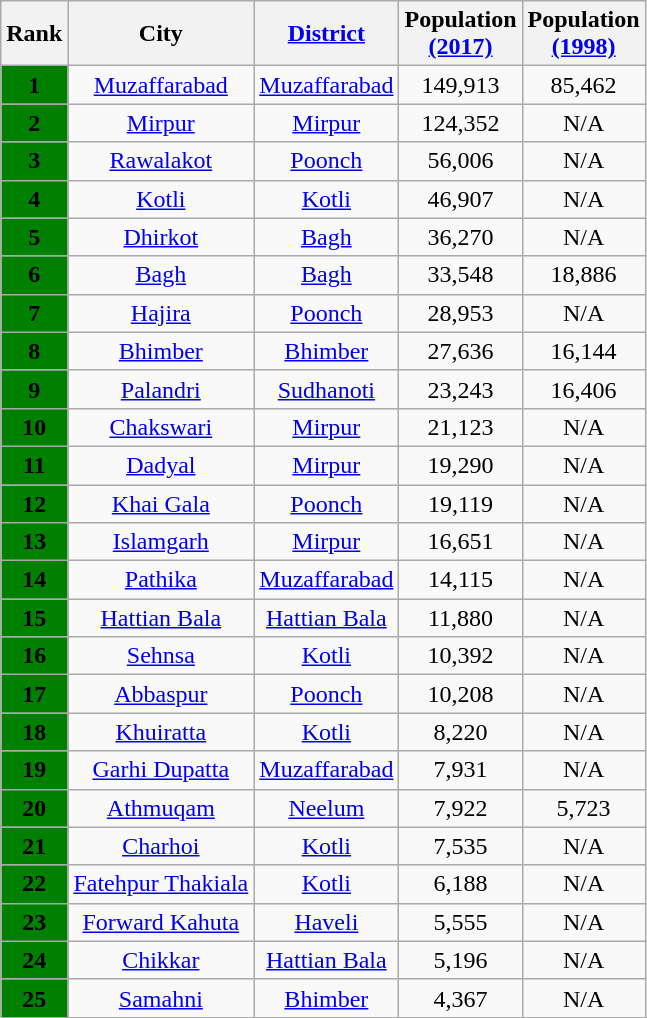<table class="sortable wikitable" 1em style="text-align: center">
<tr>
<th>Rank</th>
<th>City</th>
<th><a href='#'>District</a></th>
<th data-sort-type="number">Population<br><a href='#'>(2017)</a></th>
<th data-sort-type="number">Population<br><a href='#'>(1998)</a></th>
</tr>
<tr>
<th style="text-align:center; background:green;"><span><strong>1</strong></span></th>
<td><a href='#'>Muzaffarabad</a></td>
<td><a href='#'>Muzaffarabad</a></td>
<td>149,913</td>
<td>85,462</td>
</tr>
<tr>
<th style="text-align:center; background:green;"><span><strong>2</strong></span></th>
<td><a href='#'>Mirpur</a></td>
<td><a href='#'>Mirpur</a></td>
<td>124,352</td>
<td>N/A</td>
</tr>
<tr>
<th style="text-align:center; background:green;"><span><strong>3</strong></span></th>
<td><a href='#'>Rawalakot</a></td>
<td><a href='#'>Poonch</a></td>
<td>56,006</td>
<td>N/A</td>
</tr>
<tr>
<th style="text-align:center; background:green;"><span><strong>4</strong></span></th>
<td><a href='#'>Kotli</a></td>
<td><a href='#'>Kotli</a></td>
<td>46,907</td>
<td>N/A</td>
</tr>
<tr>
<th style="text-align:center; background:green;"><span><strong>5</strong></span></th>
<td><a href='#'>Dhirkot</a></td>
<td><a href='#'>Bagh</a></td>
<td>36,270</td>
<td>N/A</td>
</tr>
<tr>
<th style="text-align:center; background:green;"><span><strong>6</strong></span></th>
<td><a href='#'>Bagh</a></td>
<td><a href='#'>Bagh</a></td>
<td>33,548</td>
<td>18,886</td>
</tr>
<tr>
<th style="text-align:center; background:green;"><span><strong>7</strong></span></th>
<td><a href='#'>Hajira</a></td>
<td><a href='#'>Poonch</a></td>
<td>28,953</td>
<td>N/A</td>
</tr>
<tr>
<th style="text-align:center; background:green;"><span><strong>8</strong></span></th>
<td><a href='#'>Bhimber</a></td>
<td><a href='#'>Bhimber</a></td>
<td>27,636</td>
<td>16,144</td>
</tr>
<tr>
<th style="text-align:center; background:green;"><span><strong>9</strong></span></th>
<td><a href='#'>Palandri</a></td>
<td><a href='#'>Sudhanoti</a></td>
<td>23,243</td>
<td>16,406</td>
</tr>
<tr>
<th style="text-align:center; background:green;"><span><strong>10</strong></span></th>
<td><a href='#'>Chakswari</a></td>
<td><a href='#'>Mirpur</a></td>
<td>21,123</td>
<td>N/A</td>
</tr>
<tr>
<th style="text-align:center; background:green;"><span><strong>11</strong></span></th>
<td><a href='#'>Dadyal</a></td>
<td><a href='#'>Mirpur</a></td>
<td>19,290</td>
<td>N/A</td>
</tr>
<tr>
<th style="text-align:center; background:green;"><span><strong>12</strong></span></th>
<td><a href='#'>Khai Gala</a></td>
<td><a href='#'>Poonch</a></td>
<td>19,119</td>
<td>N/A</td>
</tr>
<tr>
<th style="text-align:center; background:green;"><span><strong>13</strong></span></th>
<td><a href='#'>Islamgarh</a></td>
<td><a href='#'>Mirpur</a></td>
<td>16,651</td>
<td>N/A</td>
</tr>
<tr>
<th style="text-align:center; background:green;"><span><strong>14</strong></span></th>
<td><a href='#'>Pathika</a></td>
<td><a href='#'>Muzaffarabad</a></td>
<td>14,115</td>
<td>N/A</td>
</tr>
<tr>
<th style="text-align:center; background:green;"><span><strong>15</strong></span></th>
<td><a href='#'>Hattian Bala</a></td>
<td><a href='#'>Hattian Bala</a></td>
<td>11,880</td>
<td>N/A</td>
</tr>
<tr>
<th style="text-align:center; background:green;"><span><strong>16</strong></span></th>
<td><a href='#'>Sehnsa</a></td>
<td><a href='#'>Kotli</a></td>
<td>10,392</td>
<td>N/A</td>
</tr>
<tr>
<th style="text-align:center; background:green;"><span><strong>17</strong></span></th>
<td><a href='#'>Abbaspur</a></td>
<td><a href='#'>Poonch</a></td>
<td>10,208</td>
<td>N/A</td>
</tr>
<tr>
<th style="text-align:center; background:green;"><span><strong>18</strong></span></th>
<td><a href='#'>Khuiratta</a></td>
<td><a href='#'>Kotli</a></td>
<td>8,220</td>
<td>N/A</td>
</tr>
<tr>
<th style="text-align:center; background:green;"><span><strong>19</strong></span></th>
<td><a href='#'>Garhi Dupatta</a></td>
<td><a href='#'>Muzaffarabad</a></td>
<td>7,931</td>
<td>N/A</td>
</tr>
<tr>
<th style="text-align:center; background:green;"><span><strong>20</strong></span></th>
<td><a href='#'>Athmuqam</a></td>
<td><a href='#'>Neelum</a></td>
<td>7,922</td>
<td>5,723</td>
</tr>
<tr>
<th style="text-align:center; background:green;"><span><strong>21</strong></span></th>
<td><a href='#'>Charhoi</a></td>
<td><a href='#'>Kotli</a></td>
<td>7,535</td>
<td>N/A</td>
</tr>
<tr>
<th style="text-align:center; background:green;"><span><strong>22</strong></span></th>
<td><a href='#'>Fatehpur Thakiala</a></td>
<td><a href='#'>Kotli</a></td>
<td>6,188</td>
<td>N/A</td>
</tr>
<tr>
<th style="text-align:center; background:green;"><span><strong>23</strong></span></th>
<td><a href='#'>Forward Kahuta</a></td>
<td><a href='#'>Haveli</a></td>
<td>5,555</td>
<td>N/A</td>
</tr>
<tr>
<th style="text-align:center; background:green;"><span><strong>24</strong></span></th>
<td><a href='#'>Chikkar</a></td>
<td><a href='#'>Hattian Bala</a></td>
<td>5,196</td>
<td>N/A</td>
</tr>
<tr>
<th style="text-align:center; background:green;"><span><strong>25</strong></span></th>
<td><a href='#'>Samahni</a></td>
<td><a href='#'>Bhimber</a></td>
<td>4,367</td>
<td>N/A</td>
</tr>
<tr>
</tr>
</table>
